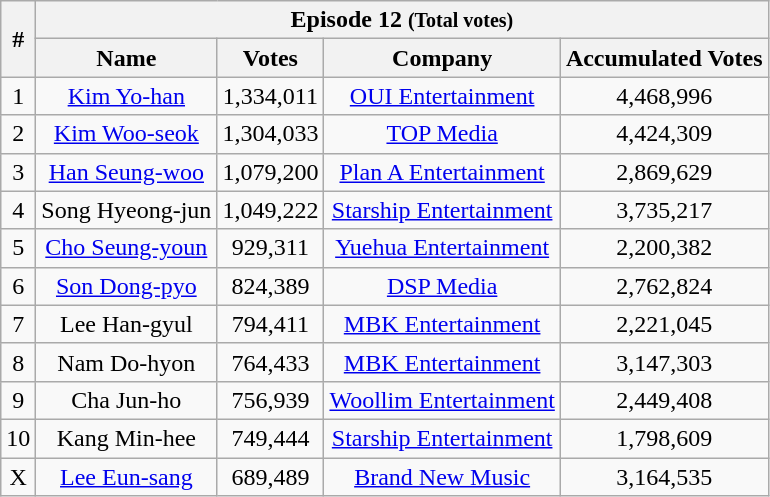<table class="wikitable sortable" style="text-align:center;">
<tr>
<th rowspan="2">#</th>
<th Colspan="4">Episode 12 <small>(Total votes)</small></th>
</tr>
<tr>
<th>Name</th>
<th>Votes</th>
<th>Company</th>
<th>Accumulated Votes</th>
</tr>
<tr>
<td>1</td>
<td><a href='#'>Kim Yo-han</a></td>
<td>1,334,011</td>
<td><a href='#'>OUI Entertainment</a></td>
<td>4,468,996</td>
</tr>
<tr>
<td>2</td>
<td><a href='#'>Kim Woo-seok</a></td>
<td>1,304,033</td>
<td><a href='#'>TOP Media</a></td>
<td>4,424,309</td>
</tr>
<tr>
<td>3</td>
<td><a href='#'>Han Seung-woo</a></td>
<td>1,079,200</td>
<td><a href='#'>Plan A Entertainment</a></td>
<td>2,869,629</td>
</tr>
<tr>
<td>4</td>
<td>Song Hyeong-jun</td>
<td>1,049,222</td>
<td><a href='#'>Starship Entertainment</a></td>
<td>3,735,217</td>
</tr>
<tr>
<td>5</td>
<td><a href='#'>Cho Seung-youn</a></td>
<td>929,311</td>
<td><a href='#'>Yuehua Entertainment</a></td>
<td>2,200,382</td>
</tr>
<tr>
<td>6</td>
<td><a href='#'>Son Dong-pyo</a></td>
<td>824,389</td>
<td><a href='#'>DSP Media</a></td>
<td>2,762,824</td>
</tr>
<tr>
<td>7</td>
<td>Lee Han-gyul</td>
<td>794,411</td>
<td><a href='#'>MBK Entertainment</a></td>
<td>2,221,045</td>
</tr>
<tr>
<td>8</td>
<td>Nam Do-hyon</td>
<td>764,433</td>
<td><a href='#'>MBK Entertainment</a></td>
<td>3,147,303</td>
</tr>
<tr>
<td>9</td>
<td>Cha Jun-ho</td>
<td>756,939</td>
<td><a href='#'>Woollim Entertainment</a></td>
<td>2,449,408</td>
</tr>
<tr>
<td>10</td>
<td>Kang Min-hee</td>
<td>749,444</td>
<td><a href='#'>Starship Entertainment</a></td>
<td>1,798,609</td>
</tr>
<tr>
<td data-sort-value=11>X</td>
<td><a href='#'>Lee Eun-sang</a></td>
<td>689,489</td>
<td><a href='#'>Brand New Music</a></td>
<td>3,164,535</td>
</tr>
</table>
